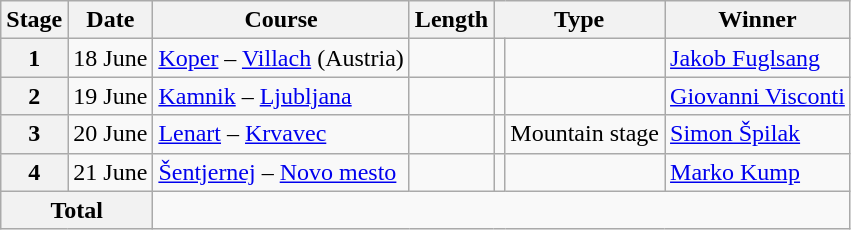<table class="wikitable">
<tr>
<th>Stage</th>
<th>Date</th>
<th>Course</th>
<th>Length</th>
<th colspan="2">Type</th>
<th>Winner</th>
</tr>
<tr>
<th style="text-align:center">1</th>
<td align=right>18 June</td>
<td><a href='#'>Koper</a> – <a href='#'>Villach</a> (Austria)</td>
<td style="text-align:center;"></td>
<td></td>
<td></td>
<td> <a href='#'>Jakob Fuglsang</a></td>
</tr>
<tr>
<th style="text-align:center">2</th>
<td align=right>19 June</td>
<td><a href='#'>Kamnik</a> – <a href='#'>Ljubljana</a></td>
<td style="text-align:center;"></td>
<td></td>
<td></td>
<td> <a href='#'>Giovanni Visconti</a></td>
</tr>
<tr>
<th style="text-align:center">3</th>
<td align=right>20 June</td>
<td><a href='#'>Lenart</a> – <a href='#'>Krvavec</a></td>
<td style="text-align:center;"></td>
<td></td>
<td>Mountain stage</td>
<td> <a href='#'>Simon Špilak</a></td>
</tr>
<tr>
<th style="text-align:center">4</th>
<td align=right>21 June</td>
<td><a href='#'>Šentjernej</a> – <a href='#'>Novo mesto</a></td>
<td style="text-align:center;"></td>
<td></td>
<td></td>
<td> <a href='#'>Marko Kump</a></td>
</tr>
<tr>
<th colspan="2">Total</th>
<td colspan="5" style="text-align:center;"></td>
</tr>
</table>
